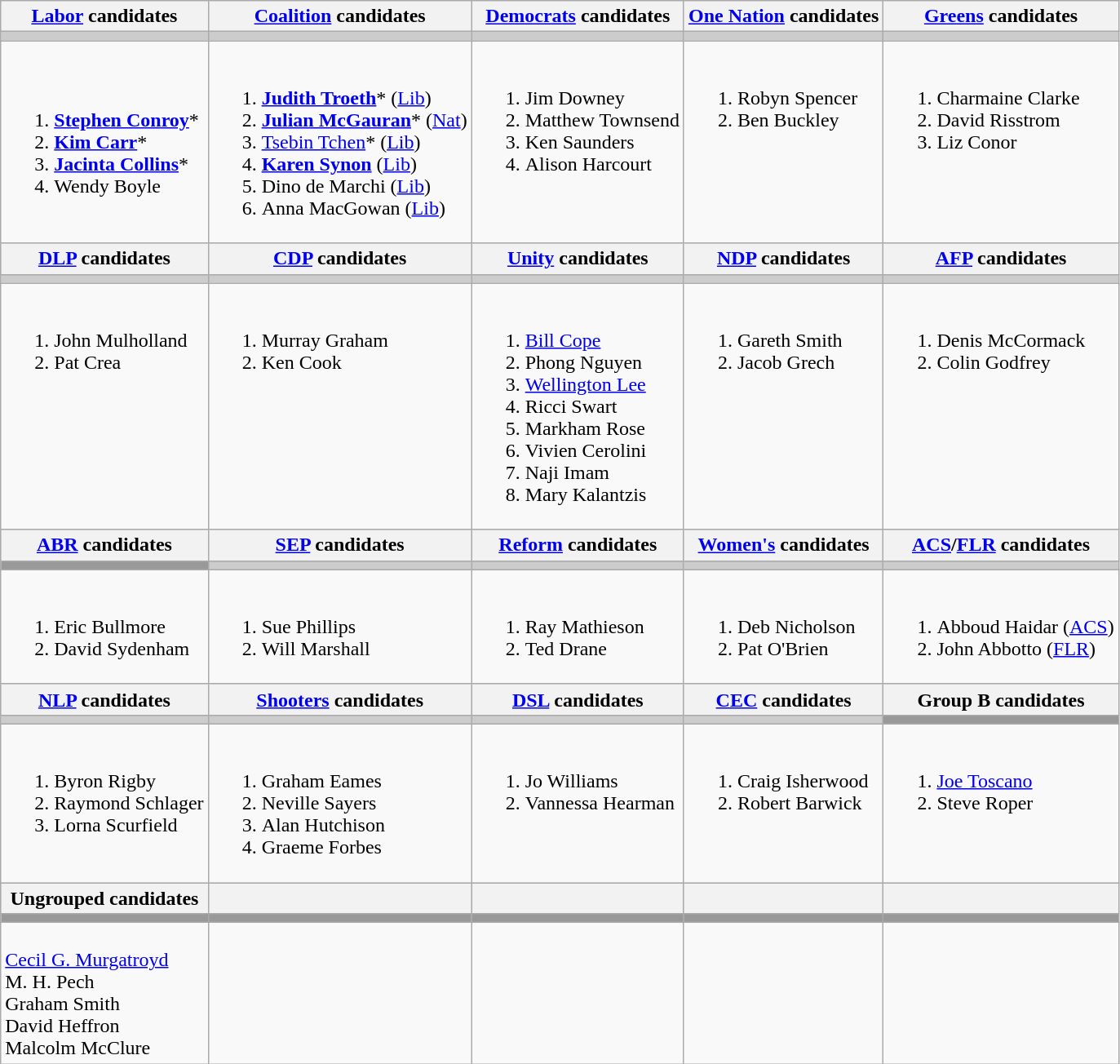<table class="wikitable">
<tr>
<th><a href='#'>Labor</a> candidates</th>
<th><a href='#'>Coalition</a> candidates</th>
<th><a href='#'>Democrats</a> candidates</th>
<th><a href='#'>One Nation</a> candidates</th>
<th><a href='#'>Greens</a> candidates</th>
</tr>
<tr bgcolor="#cccccc">
<td></td>
<td></td>
<td></td>
<td></td>
<td></td>
</tr>
<tr>
<td><br><ol><li><strong><a href='#'>Stephen Conroy</a></strong>*</li><li><strong><a href='#'>Kim Carr</a></strong>*</li><li><strong><a href='#'>Jacinta Collins</a></strong>*</li><li>Wendy Boyle</li></ol></td>
<td><br><ol><li><strong><a href='#'>Judith Troeth</a></strong>* (<a href='#'>Lib</a>)</li><li><strong><a href='#'>Julian McGauran</a></strong>* (<a href='#'>Nat</a>)</li><li><a href='#'>Tsebin Tchen</a>* (<a href='#'>Lib</a>)</li><li><strong><a href='#'>Karen Synon</a></strong> (<a href='#'>Lib</a>)</li><li>Dino de Marchi (<a href='#'>Lib</a>)</li><li>Anna MacGowan (<a href='#'>Lib</a>)</li></ol></td>
<td valign=top><br><ol><li>Jim Downey</li><li>Matthew Townsend</li><li>Ken Saunders</li><li>Alison Harcourt</li></ol></td>
<td valign=top><br><ol><li>Robyn Spencer</li><li>Ben Buckley</li></ol></td>
<td valign=top><br><ol><li>Charmaine Clarke</li><li>David Risstrom</li><li>Liz Conor</li></ol></td>
</tr>
<tr bgcolor="#cccccc">
<th><a href='#'>DLP</a> candidates</th>
<th><a href='#'>CDP</a> candidates</th>
<th><a href='#'>Unity</a> candidates</th>
<th><a href='#'>NDP</a> candidates</th>
<th><a href='#'>AFP</a> candidates</th>
</tr>
<tr bgcolor="#cccccc">
<td></td>
<td></td>
<td></td>
<td></td>
<td></td>
</tr>
<tr>
<td valign=top><br><ol><li>John Mulholland</li><li>Pat Crea</li></ol></td>
<td valign=top><br><ol><li>Murray Graham</li><li>Ken Cook</li></ol></td>
<td valign=top><br><ol><li><a href='#'>Bill Cope</a></li><li>Phong Nguyen</li><li><a href='#'>Wellington Lee</a></li><li>Ricci Swart</li><li>Markham Rose</li><li>Vivien Cerolini</li><li>Naji Imam</li><li>Mary Kalantzis</li></ol></td>
<td valign=top><br><ol><li>Gareth Smith</li><li>Jacob Grech</li></ol></td>
<td valign=top><br><ol><li>Denis McCormack</li><li>Colin Godfrey</li></ol></td>
</tr>
<tr bgcolor="#cccccc">
<th><a href='#'>ABR</a> candidates</th>
<th><a href='#'>SEP</a> candidates</th>
<th><a href='#'>Reform</a> candidates</th>
<th><a href='#'>Women's</a> candidates</th>
<th><a href='#'>ACS</a>/<a href='#'>FLR</a> candidates</th>
</tr>
<tr bgcolor="#cccccc">
<td bgcolor="#999999"></td>
<td></td>
<td></td>
<td></td>
<td></td>
</tr>
<tr>
<td valign=top><br><ol><li>Eric Bullmore</li><li>David Sydenham</li></ol></td>
<td valign=top><br><ol><li>Sue Phillips</li><li>Will Marshall</li></ol></td>
<td valign=top><br><ol><li>Ray Mathieson</li><li>Ted Drane</li></ol></td>
<td valign=top><br><ol><li>Deb Nicholson</li><li>Pat O'Brien</li></ol></td>
<td valign=top><br><ol><li>Abboud Haidar (<a href='#'>ACS</a>)</li><li>John Abbotto (<a href='#'>FLR</a>)</li></ol></td>
</tr>
<tr bgcolor="#cccccc">
<th><a href='#'>NLP</a> candidates</th>
<th><a href='#'>Shooters</a> candidates</th>
<th><a href='#'>DSL</a> candidates</th>
<th><a href='#'>CEC</a> candidates</th>
<th>Group B candidates</th>
</tr>
<tr bgcolor="#cccccc">
<td></td>
<td></td>
<td></td>
<td></td>
<td bgcolor="#999999"></td>
</tr>
<tr>
<td valign=top><br><ol><li>Byron Rigby</li><li>Raymond Schlager</li><li>Lorna Scurfield</li></ol></td>
<td valign=top><br><ol><li>Graham Eames</li><li>Neville Sayers</li><li>Alan Hutchison</li><li>Graeme Forbes</li></ol></td>
<td valign=top><br><ol><li>Jo Williams</li><li>Vannessa Hearman</li></ol></td>
<td valign=top><br><ol><li>Craig Isherwood</li><li>Robert Barwick</li></ol></td>
<td valign=top><br><ol><li><a href='#'>Joe Toscano</a></li><li>Steve Roper</li></ol></td>
</tr>
<tr bgcolor="#cccccc">
<th>Ungrouped candidates</th>
<th></th>
<th></th>
<th></th>
<th></th>
</tr>
<tr>
<td bgcolor="#999999"></td>
<td bgcolor="#999999"></td>
<td bgcolor="#999999"></td>
<td bgcolor="#999999"></td>
<td bgcolor="#999999"></td>
</tr>
<tr>
<td valign=top><br><a href='#'>Cecil G. Murgatroyd</a><br>
M. H. Pech<br>
Graham Smith<br>
David Heffron<br>
Malcolm McClure</td>
<td valign=top></td>
<td valign=top></td>
<td valign=top></td>
<td valign=top></td>
</tr>
</table>
